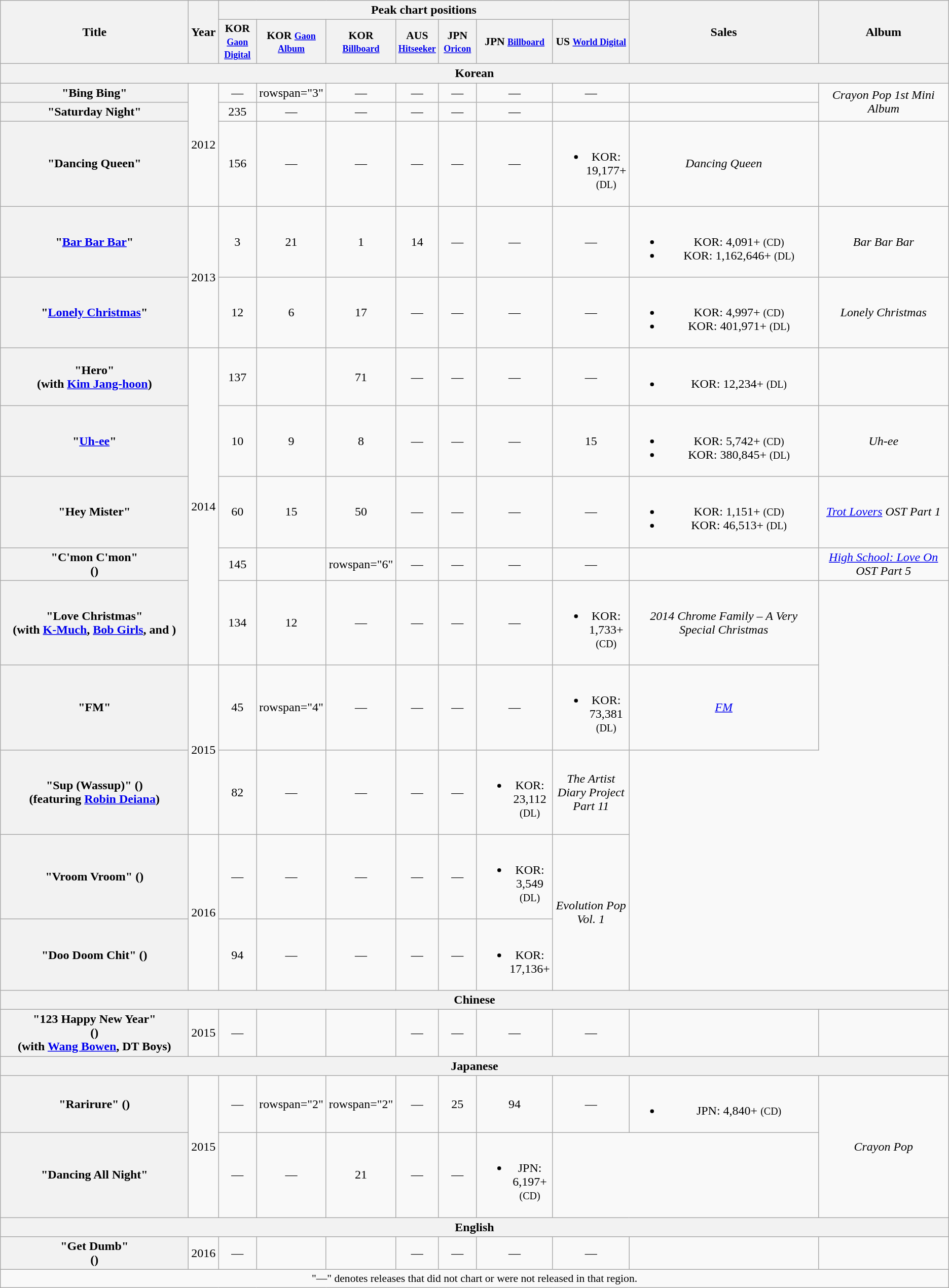<table class="wikitable plainrowheaders" style="text-align:center;" border="1">
<tr>
<th scope="col" rowspan="2" style="width:15em;">Title</th>
<th scope="col" rowspan="2">Year</th>
<th scope="col" colspan="7">Peak chart positions</th>
<th scope="col" rowspan="2">Sales</th>
<th scope="col" rowspan="2">Album</th>
</tr>
<tr>
<th scope="col" style="width:3em;font-size:90%;">KOR <small><a href='#'>Gaon Digital</a></small><br></th>
<th scope="col" style="width:3em;font-size:90%;">KOR <small><a href='#'>Gaon Album</a></small><br></th>
<th scope="col" style="width:3em;font-size:90%;">KOR <small><a href='#'>Billboard</a></small><br></th>
<th scope="col" style="width:3em;font-size:90%;">AUS <small><a href='#'>Hitseeker</a></small><br></th>
<th scope="col" style="width:3em;font-size:90%;">JPN <small><a href='#'>Oricon</a></small><br></th>
<th scope="col" style="width:3em;font-size:90%;">JPN <small><a href='#'>Billboard</a></small><br></th>
<th scope="col" style="width:3em;font-size:90%;">US <small><a href='#'>World Digital</a></small><br></th>
</tr>
<tr>
<th scope="col" colspan="11">Korean</th>
</tr>
<tr>
<th scope="row">"Bing Bing"</th>
<td rowspan="3">2012</td>
<td>—</td>
<td>rowspan="3" </td>
<td>—</td>
<td>—</td>
<td>—</td>
<td>—</td>
<td>—</td>
<td></td>
<td rowspan="2"><em>Crayon Pop 1st Mini Album</em></td>
</tr>
<tr>
<th scope="row">"Saturday Night"</th>
<td>235</td>
<td>—</td>
<td>—</td>
<td>—</td>
<td>—</td>
<td>—</td>
<td></td>
</tr>
<tr>
<th scope="row">"Dancing Queen"</th>
<td>156</td>
<td>—</td>
<td>—</td>
<td>—</td>
<td>—</td>
<td>—</td>
<td><br><ul><li>KOR: 19,177+ <small>(DL)</small></li></ul></td>
<td><em>Dancing Queen</em></td>
</tr>
<tr>
<th scope="row">"<a href='#'>Bar Bar Bar</a>"</th>
<td rowspan="2">2013</td>
<td>3</td>
<td>21</td>
<td>1</td>
<td>14</td>
<td>—</td>
<td>—</td>
<td>—</td>
<td><br><ul><li>KOR: 4,091+ <small>(CD)</small></li><li>KOR: 1,162,646+ <small>(DL)</small></li></ul></td>
<td><em>Bar Bar Bar</em></td>
</tr>
<tr>
<th scope="row">"<a href='#'>Lonely Christmas</a>"</th>
<td>12</td>
<td>6</td>
<td>17</td>
<td>—</td>
<td>—</td>
<td>—</td>
<td>—</td>
<td><br><ul><li>KOR: 4,997+ <small>(CD)</small></li><li>KOR: 401,971+ <small>(DL)</small></li></ul></td>
<td><em>Lonely Christmas</em></td>
</tr>
<tr>
<th scope="row">"Hero" <br><span>(with <a href='#'>Kim Jang-hoon</a>)</span></th>
<td rowspan="5">2014</td>
<td>137</td>
<td></td>
<td>71</td>
<td>—</td>
<td>—</td>
<td>—</td>
<td>—</td>
<td><br><ul><li>KOR: 12,234+ <small>(DL)</small></li></ul></td>
<td></td>
</tr>
<tr>
<th scope="row">"<a href='#'>Uh-ee</a>"</th>
<td>10</td>
<td>9</td>
<td>8</td>
<td>—</td>
<td>—</td>
<td>—</td>
<td>15</td>
<td><br><ul><li>KOR: 5,742+ <small>(CD)</small></li><li>KOR: 380,845+ <small>(DL)</small></li></ul></td>
<td><em>Uh-ee</em></td>
</tr>
<tr>
<th scope="row">"Hey Mister"</th>
<td>60</td>
<td>15</td>
<td>50</td>
<td>—</td>
<td>—</td>
<td>—</td>
<td>—</td>
<td><br><ul><li>KOR: 1,151+ <small>(CD)</small></li><li>KOR: 46,513+ <small>(DL)</small></li></ul></td>
<td><em><a href='#'>Trot Lovers</a> OST Part 1</em></td>
</tr>
<tr>
<th scope="row">"C'mon C'mon" <br>()</th>
<td>145</td>
<td></td>
<td>rowspan="6" </td>
<td>—</td>
<td>—</td>
<td>—</td>
<td>—</td>
<td></td>
<td><em><a href='#'>High School: Love On</a> OST Part 5</em></td>
</tr>
<tr>
<th scope="row">"Love Christmas" <br><span>(with <a href='#'>K-Much</a>, <a href='#'>Bob Girls</a>, and )</span></th>
<td>134</td>
<td>12</td>
<td>—</td>
<td>—</td>
<td>—</td>
<td>—</td>
<td><br><ul><li>KOR: 1,733+ <small>(CD)</small></li></ul></td>
<td><em>2014 Chrome Family – A Very Special Christmas</em></td>
</tr>
<tr>
<th scope="row">"FM"</th>
<td rowspan="2">2015</td>
<td>45</td>
<td>rowspan="4" </td>
<td>—</td>
<td>—</td>
<td>—</td>
<td>—</td>
<td><br><ul><li>KOR: 73,381 <small>(DL)</small></li></ul></td>
<td><em><a href='#'>FM</a></em></td>
</tr>
<tr>
<th scope="row">"Sup (Wassup)" ()<br><span>(featuring <a href='#'>Robin Deiana</a>)</span></th>
<td>82</td>
<td>—</td>
<td>—</td>
<td>—</td>
<td>—</td>
<td><br><ul><li>KOR: 23,112 <small>(DL)</small></li></ul></td>
<td><em>The Artist Diary Project Part 11</em></td>
</tr>
<tr>
<th scope="row">"Vroom Vroom" ()</th>
<td rowspan="2">2016</td>
<td>—</td>
<td>—</td>
<td>—</td>
<td>—</td>
<td>—</td>
<td><br><ul><li>KOR: 3,549 <small>(DL)</small></li></ul></td>
<td rowspan="2"><em>Evolution Pop Vol. 1</em></td>
</tr>
<tr>
<th scope="row">"Doo Doom Chit" ()</th>
<td>94</td>
<td>—</td>
<td>—</td>
<td>—</td>
<td>—</td>
<td><br><ul><li>KOR: 17,136+</li></ul></td>
</tr>
<tr>
<th scope="col" colspan="11">Chinese</th>
</tr>
<tr>
<th scope="row">"123 Happy New Year" <br>()<br><span>(with <a href='#'>Wang Bowen</a>, DT Boys)</span></th>
<td>2015</td>
<td>—</td>
<td></td>
<td></td>
<td>—</td>
<td>—</td>
<td>—</td>
<td>—</td>
<td></td>
<td></td>
</tr>
<tr>
<th scope="col" colspan="11">Japanese</th>
</tr>
<tr>
<th scope="row">"Rarirure" ()</th>
<td rowspan="2">2015</td>
<td>—</td>
<td>rowspan="2" </td>
<td>rowspan="2" </td>
<td>—</td>
<td>25</td>
<td>94</td>
<td>—</td>
<td><br><ul><li>JPN: 4,840+ <small>(CD)</small></li></ul></td>
<td rowspan="2"><em>Crayon Pop</em></td>
</tr>
<tr>
<th scope="row">"Dancing All Night"</th>
<td>—</td>
<td>—</td>
<td>21</td>
<td>—</td>
<td>—</td>
<td><br><ul><li>JPN: 6,197+ <small>(CD)</small></li></ul></td>
</tr>
<tr>
<th scope="col" colspan="11">English</th>
</tr>
<tr>
<th scope="row">"Get Dumb" <br>()</th>
<td>2016</td>
<td>—</td>
<td></td>
<td></td>
<td>—</td>
<td>—</td>
<td>—</td>
<td>—</td>
<td></td>
<td></td>
</tr>
<tr>
<td colspan="11" style="font-size:90%">"—" denotes releases that did not chart or were not released in that region.</td>
</tr>
</table>
